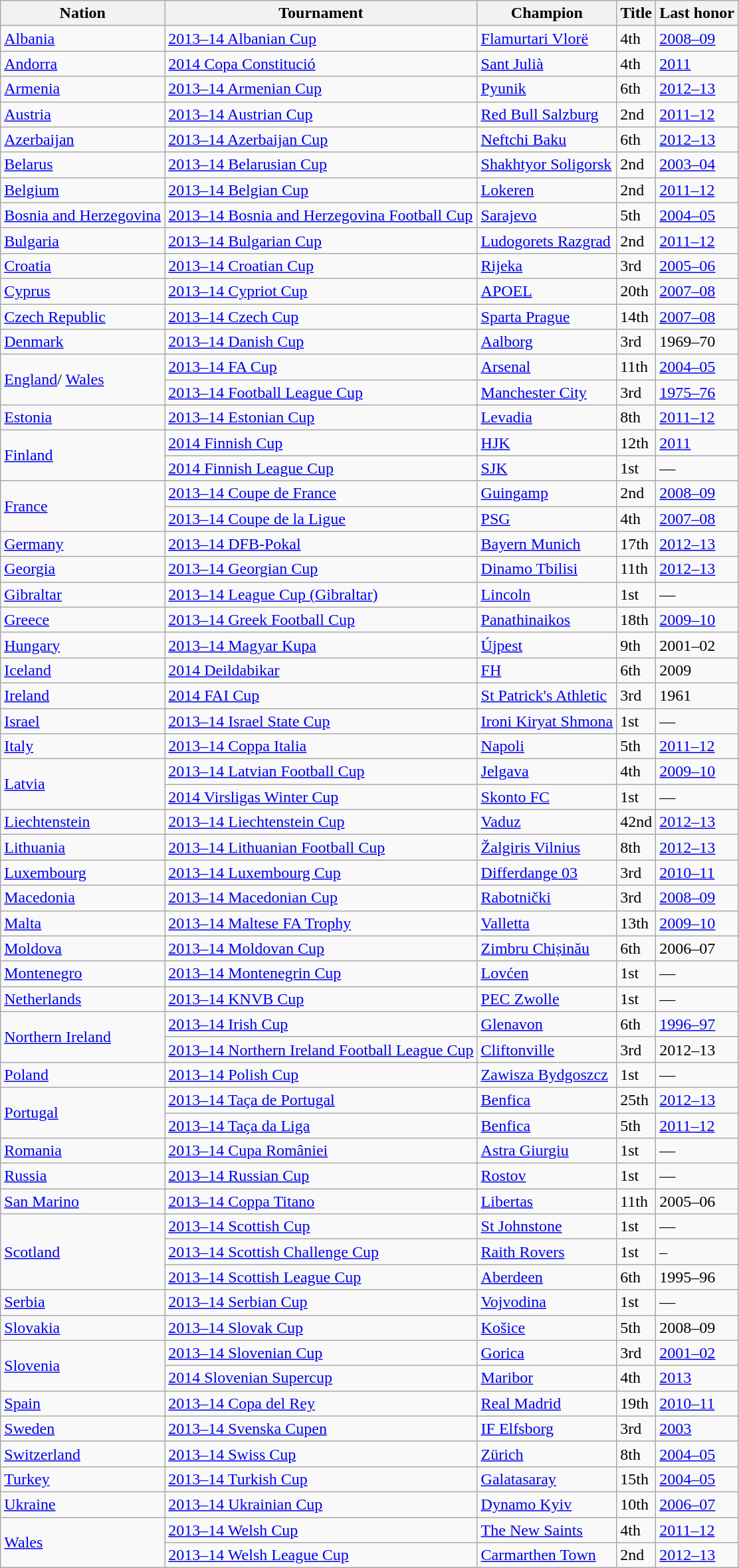<table class="wikitable sortable">
<tr>
<th>Nation</th>
<th>Tournament</th>
<th>Champion</th>
<th data-sort-type="number">Title</th>
<th>Last honor</th>
</tr>
<tr>
<td> <a href='#'>Albania</a></td>
<td><a href='#'>2013–14 Albanian Cup</a></td>
<td><a href='#'>Flamurtari Vlorë</a></td>
<td>4th</td>
<td><a href='#'>2008–09</a></td>
</tr>
<tr>
<td> <a href='#'>Andorra</a></td>
<td><a href='#'>2014 Copa Constitució</a></td>
<td><a href='#'>Sant Julià</a></td>
<td>4th</td>
<td><a href='#'>2011</a></td>
</tr>
<tr>
<td> <a href='#'>Armenia</a></td>
<td><a href='#'>2013–14 Armenian Cup</a></td>
<td><a href='#'>Pyunik</a></td>
<td>6th</td>
<td><a href='#'>2012–13</a></td>
</tr>
<tr>
<td> <a href='#'>Austria</a></td>
<td><a href='#'>2013–14 Austrian Cup</a></td>
<td><a href='#'>Red Bull Salzburg</a></td>
<td>2nd</td>
<td><a href='#'>2011–12</a></td>
</tr>
<tr>
<td> <a href='#'>Azerbaijan</a></td>
<td><a href='#'>2013–14 Azerbaijan Cup</a></td>
<td><a href='#'>Neftchi Baku</a></td>
<td>6th</td>
<td><a href='#'>2012–13</a></td>
</tr>
<tr>
<td> <a href='#'>Belarus</a></td>
<td><a href='#'>2013–14 Belarusian Cup</a></td>
<td><a href='#'>Shakhtyor Soligorsk</a></td>
<td>2nd</td>
<td><a href='#'>2003–04</a></td>
</tr>
<tr>
<td> <a href='#'>Belgium</a></td>
<td><a href='#'>2013–14 Belgian Cup</a></td>
<td><a href='#'>Lokeren</a></td>
<td>2nd</td>
<td><a href='#'>2011–12</a></td>
</tr>
<tr>
<td> <a href='#'>Bosnia and Herzegovina</a></td>
<td><a href='#'>2013–14 Bosnia and Herzegovina Football Cup</a></td>
<td><a href='#'>Sarajevo</a></td>
<td>5th</td>
<td><a href='#'>2004–05</a></td>
</tr>
<tr>
<td> <a href='#'>Bulgaria</a></td>
<td><a href='#'>2013–14 Bulgarian Cup</a></td>
<td><a href='#'>Ludogorets Razgrad</a></td>
<td>2nd</td>
<td><a href='#'>2011–12</a></td>
</tr>
<tr>
<td> <a href='#'>Croatia</a></td>
<td><a href='#'>2013–14 Croatian Cup</a></td>
<td><a href='#'>Rijeka</a></td>
<td>3rd</td>
<td><a href='#'>2005–06</a></td>
</tr>
<tr>
<td> <a href='#'>Cyprus</a></td>
<td><a href='#'>2013–14 Cypriot Cup</a></td>
<td><a href='#'>APOEL</a></td>
<td>20th</td>
<td><a href='#'>2007–08</a></td>
</tr>
<tr>
<td> <a href='#'>Czech Republic</a></td>
<td><a href='#'>2013–14 Czech Cup</a></td>
<td><a href='#'>Sparta Prague</a></td>
<td>14th</td>
<td><a href='#'>2007–08</a></td>
</tr>
<tr>
<td> <a href='#'>Denmark</a></td>
<td><a href='#'>2013–14 Danish Cup</a></td>
<td><a href='#'>Aalborg</a></td>
<td>3rd</td>
<td>1969–70</td>
</tr>
<tr>
<td rowspan=2> <a href='#'>England</a>/ <a href='#'>Wales</a></td>
<td><a href='#'>2013–14 FA Cup</a></td>
<td><a href='#'>Arsenal</a></td>
<td>11th</td>
<td><a href='#'>2004–05</a></td>
</tr>
<tr>
<td><a href='#'>2013–14 Football League Cup</a></td>
<td><a href='#'>Manchester City</a></td>
<td>3rd</td>
<td><a href='#'>1975–76</a></td>
</tr>
<tr>
<td> <a href='#'>Estonia</a></td>
<td><a href='#'>2013–14 Estonian Cup</a></td>
<td><a href='#'>Levadia</a></td>
<td>8th</td>
<td><a href='#'>2011–12</a></td>
</tr>
<tr>
<td rowspan=2> <a href='#'>Finland</a></td>
<td><a href='#'>2014 Finnish Cup</a></td>
<td><a href='#'>HJK</a></td>
<td>12th</td>
<td><a href='#'>2011</a></td>
</tr>
<tr>
<td><a href='#'>2014 Finnish League Cup</a></td>
<td><a href='#'>SJK</a></td>
<td>1st</td>
<td>—</td>
</tr>
<tr>
<td rowspan=2> <a href='#'>France</a></td>
<td><a href='#'>2013–14 Coupe de France</a></td>
<td><a href='#'>Guingamp</a></td>
<td>2nd</td>
<td><a href='#'>2008–09</a></td>
</tr>
<tr>
<td><a href='#'>2013–14 Coupe de la Ligue</a></td>
<td><a href='#'>PSG</a></td>
<td>4th</td>
<td><a href='#'>2007–08</a></td>
</tr>
<tr>
<td> <a href='#'>Germany</a></td>
<td><a href='#'>2013–14 DFB-Pokal</a></td>
<td><a href='#'>Bayern Munich</a></td>
<td>17th</td>
<td><a href='#'>2012–13</a></td>
</tr>
<tr>
<td> <a href='#'>Georgia</a></td>
<td><a href='#'>2013–14 Georgian Cup</a></td>
<td><a href='#'>Dinamo Tbilisi</a></td>
<td>11th</td>
<td><a href='#'>2012–13</a></td>
</tr>
<tr>
<td> <a href='#'>Gibraltar</a></td>
<td><a href='#'>2013–14 League Cup (Gibraltar)</a></td>
<td><a href='#'>Lincoln</a></td>
<td>1st</td>
<td>—</td>
</tr>
<tr>
<td> <a href='#'>Greece</a></td>
<td><a href='#'>2013–14 Greek Football Cup</a></td>
<td><a href='#'>Panathinaikos</a></td>
<td>18th</td>
<td><a href='#'>2009–10</a></td>
</tr>
<tr>
<td> <a href='#'>Hungary</a></td>
<td><a href='#'>2013–14 Magyar Kupa</a></td>
<td><a href='#'>Újpest</a></td>
<td>9th</td>
<td>2001–02</td>
</tr>
<tr>
<td> <a href='#'>Iceland</a></td>
<td><a href='#'>2014 Deildabikar</a></td>
<td><a href='#'>FH</a></td>
<td>6th</td>
<td>2009</td>
</tr>
<tr>
<td> <a href='#'>Ireland</a></td>
<td><a href='#'>2014 FAI Cup</a></td>
<td><a href='#'>St Patrick's Athletic</a></td>
<td>3rd</td>
<td>1961</td>
</tr>
<tr>
<td> <a href='#'>Israel</a></td>
<td><a href='#'>2013–14 Israel State Cup</a></td>
<td><a href='#'>Ironi Kiryat Shmona</a></td>
<td>1st</td>
<td>—</td>
</tr>
<tr>
<td> <a href='#'>Italy</a></td>
<td><a href='#'>2013–14 Coppa Italia</a></td>
<td><a href='#'>Napoli</a></td>
<td>5th</td>
<td><a href='#'>2011–12</a></td>
</tr>
<tr>
<td rowspan=2> <a href='#'>Latvia</a></td>
<td><a href='#'>2013–14 Latvian Football Cup</a></td>
<td><a href='#'>Jelgava</a></td>
<td>4th</td>
<td><a href='#'>2009–10</a></td>
</tr>
<tr>
<td><a href='#'>2014 Virsligas Winter Cup</a></td>
<td><a href='#'>Skonto FC</a></td>
<td>1st</td>
<td>—</td>
</tr>
<tr>
<td> <a href='#'>Liechtenstein</a></td>
<td><a href='#'>2013–14 Liechtenstein Cup</a></td>
<td><a href='#'>Vaduz</a></td>
<td>42nd</td>
<td><a href='#'>2012–13</a></td>
</tr>
<tr>
<td> <a href='#'>Lithuania</a></td>
<td><a href='#'>2013–14 Lithuanian Football Cup</a></td>
<td><a href='#'>Žalgiris Vilnius</a></td>
<td>8th</td>
<td><a href='#'>2012–13</a></td>
</tr>
<tr>
<td> <a href='#'>Luxembourg</a></td>
<td><a href='#'>2013–14 Luxembourg Cup</a></td>
<td><a href='#'>Differdange 03</a></td>
<td>3rd</td>
<td><a href='#'>2010–11</a></td>
</tr>
<tr>
<td> <a href='#'>Macedonia</a></td>
<td><a href='#'>2013–14 Macedonian Cup</a></td>
<td><a href='#'>Rabotnički</a></td>
<td>3rd</td>
<td><a href='#'>2008–09</a></td>
</tr>
<tr>
<td> <a href='#'>Malta</a></td>
<td><a href='#'>2013–14 Maltese FA Trophy</a></td>
<td><a href='#'>Valletta</a></td>
<td>13th</td>
<td><a href='#'>2009–10</a></td>
</tr>
<tr>
<td> <a href='#'>Moldova</a></td>
<td><a href='#'>2013–14 Moldovan Cup</a></td>
<td><a href='#'>Zimbru Chișinău</a></td>
<td>6th</td>
<td>2006–07</td>
</tr>
<tr>
<td> <a href='#'>Montenegro</a></td>
<td><a href='#'>2013–14 Montenegrin Cup</a></td>
<td><a href='#'>Lovćen</a></td>
<td>1st</td>
<td>—</td>
</tr>
<tr>
<td> <a href='#'>Netherlands</a></td>
<td><a href='#'>2013–14 KNVB Cup</a></td>
<td><a href='#'>PEC Zwolle</a></td>
<td>1st</td>
<td>—</td>
</tr>
<tr>
<td rowspan=2> <a href='#'>Northern Ireland</a></td>
<td><a href='#'>2013–14 Irish Cup</a></td>
<td><a href='#'>Glenavon</a></td>
<td>6th</td>
<td><a href='#'>1996–97</a></td>
</tr>
<tr>
<td><a href='#'>2013–14 Northern Ireland Football League Cup</a></td>
<td><a href='#'>Cliftonville</a></td>
<td>3rd</td>
<td>2012–13</td>
</tr>
<tr>
<td> <a href='#'>Poland</a></td>
<td><a href='#'>2013–14 Polish Cup</a></td>
<td><a href='#'>Zawisza Bydgoszcz</a></td>
<td>1st</td>
<td>—</td>
</tr>
<tr>
<td rowspan=2> <a href='#'>Portugal</a></td>
<td><a href='#'>2013–14 Taça de Portugal</a></td>
<td><a href='#'>Benfica</a></td>
<td>25th</td>
<td><a href='#'>2012–13</a></td>
</tr>
<tr>
<td><a href='#'>2013–14 Taça da Liga</a></td>
<td><a href='#'>Benfica</a></td>
<td>5th</td>
<td><a href='#'>2011–12</a></td>
</tr>
<tr>
<td> <a href='#'>Romania</a></td>
<td><a href='#'>2013–14 Cupa României</a></td>
<td><a href='#'>Astra Giurgiu</a></td>
<td>1st</td>
<td>—</td>
</tr>
<tr>
<td> <a href='#'>Russia</a></td>
<td><a href='#'>2013–14 Russian Cup</a></td>
<td><a href='#'>Rostov</a></td>
<td>1st</td>
<td>—</td>
</tr>
<tr>
<td> <a href='#'>San Marino</a></td>
<td><a href='#'>2013–14 Coppa Titano</a></td>
<td><a href='#'>Libertas</a></td>
<td>11th</td>
<td>2005–06</td>
</tr>
<tr>
<td rowspan=3> <a href='#'>Scotland</a></td>
<td><a href='#'>2013–14 Scottish Cup</a></td>
<td><a href='#'>St Johnstone</a></td>
<td>1st</td>
<td>—</td>
</tr>
<tr>
<td><a href='#'>2013–14 Scottish Challenge Cup</a></td>
<td><a href='#'>Raith Rovers</a></td>
<td>1st</td>
<td>–</td>
</tr>
<tr>
<td><a href='#'>2013–14 Scottish League Cup</a></td>
<td><a href='#'>Aberdeen</a></td>
<td>6th</td>
<td>1995–96</td>
</tr>
<tr>
<td> <a href='#'>Serbia</a></td>
<td><a href='#'>2013–14 Serbian Cup</a></td>
<td><a href='#'>Vojvodina</a></td>
<td>1st</td>
<td>—</td>
</tr>
<tr>
<td> <a href='#'>Slovakia</a></td>
<td><a href='#'>2013–14 Slovak Cup</a></td>
<td><a href='#'>Košice</a></td>
<td>5th</td>
<td>2008–09</td>
</tr>
<tr>
<td rowspan=2> <a href='#'>Slovenia</a></td>
<td><a href='#'>2013–14 Slovenian Cup</a></td>
<td><a href='#'>Gorica</a></td>
<td>3rd</td>
<td><a href='#'>2001–02</a></td>
</tr>
<tr>
<td><a href='#'>2014 Slovenian Supercup</a></td>
<td><a href='#'>Maribor</a></td>
<td>4th</td>
<td><a href='#'>2013</a></td>
</tr>
<tr>
<td> <a href='#'>Spain</a></td>
<td><a href='#'>2013–14 Copa del Rey</a></td>
<td><a href='#'>Real Madrid</a></td>
<td>19th</td>
<td><a href='#'>2010–11</a></td>
</tr>
<tr>
<td> <a href='#'>Sweden</a></td>
<td><a href='#'>2013–14 Svenska Cupen</a></td>
<td><a href='#'>IF Elfsborg</a></td>
<td>3rd</td>
<td><a href='#'>2003</a></td>
</tr>
<tr>
<td> <a href='#'>Switzerland</a></td>
<td><a href='#'>2013–14 Swiss Cup</a></td>
<td><a href='#'>Zürich</a></td>
<td>8th</td>
<td><a href='#'>2004–05</a></td>
</tr>
<tr>
<td> <a href='#'>Turkey</a></td>
<td><a href='#'>2013–14 Turkish Cup</a></td>
<td><a href='#'>Galatasaray</a></td>
<td>15th</td>
<td><a href='#'>2004–05</a></td>
</tr>
<tr>
<td> <a href='#'>Ukraine</a></td>
<td><a href='#'>2013–14 Ukrainian Cup</a></td>
<td><a href='#'>Dynamo Kyiv</a></td>
<td>10th</td>
<td><a href='#'>2006–07</a></td>
</tr>
<tr>
<td rowspan=2> <a href='#'>Wales</a></td>
<td><a href='#'>2013–14 Welsh Cup</a></td>
<td><a href='#'>The New Saints</a></td>
<td>4th</td>
<td><a href='#'>2011–12</a></td>
</tr>
<tr>
<td><a href='#'>2013–14 Welsh League Cup</a></td>
<td><a href='#'>Carmarthen Town</a></td>
<td>2nd</td>
<td><a href='#'>2012–13</a></td>
</tr>
</table>
